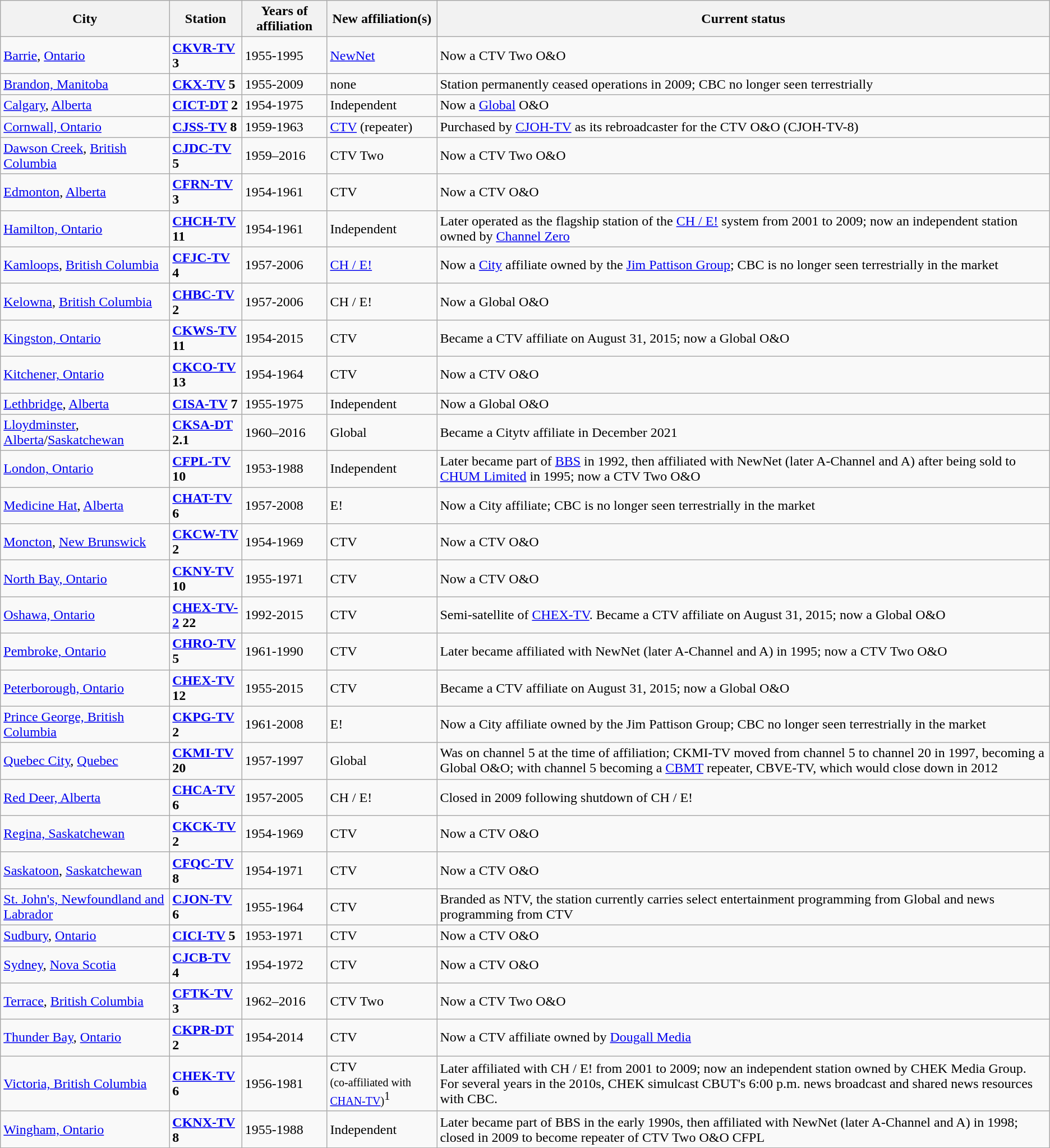<table class="wikitable sortable">
<tr>
<th>City</th>
<th>Station</th>
<th>Years of affiliation</th>
<th>New affiliation(s)</th>
<th>Current status</th>
</tr>
<tr>
<td><a href='#'>Barrie</a>, <a href='#'>Ontario</a></td>
<td><strong><a href='#'>CKVR-TV</a> 3</strong></td>
<td>1955-1995</td>
<td><a href='#'>NewNet</a></td>
<td>Now a CTV Two O&O</td>
</tr>
<tr>
<td><a href='#'>Brandon, Manitoba</a></td>
<td><strong><a href='#'>CKX-TV</a> 5</strong></td>
<td>1955-2009</td>
<td>none</td>
<td>Station permanently ceased operations in 2009; CBC no longer seen terrestrially</td>
</tr>
<tr>
<td><a href='#'>Calgary</a>, <a href='#'>Alberta</a></td>
<td><strong><a href='#'>CICT-DT</a> 2</strong></td>
<td>1954-1975</td>
<td>Independent</td>
<td>Now a <a href='#'>Global</a> O&O</td>
</tr>
<tr>
<td><a href='#'>Cornwall, Ontario</a></td>
<td><strong><a href='#'>CJSS-TV</a> 8</strong></td>
<td>1959-1963</td>
<td><a href='#'>CTV</a> (repeater)</td>
<td>Purchased by <a href='#'>CJOH-TV</a> as its rebroadcaster for the CTV O&O (CJOH-TV-8)</td>
</tr>
<tr>
<td><a href='#'>Dawson Creek</a>, <a href='#'>British Columbia</a></td>
<td><strong><a href='#'>CJDC-TV</a> 5</strong></td>
<td>1959–2016</td>
<td>CTV Two</td>
<td>Now a CTV Two O&O</td>
</tr>
<tr>
<td><a href='#'>Edmonton</a>, <a href='#'>Alberta</a></td>
<td><strong><a href='#'>CFRN-TV</a> 3</strong></td>
<td>1954-1961</td>
<td>CTV</td>
<td>Now a CTV O&O</td>
</tr>
<tr>
<td><a href='#'>Hamilton, Ontario</a></td>
<td><strong><a href='#'>CHCH-TV</a> 11</strong></td>
<td>1954-1961</td>
<td>Independent</td>
<td>Later operated as the flagship station of the <a href='#'>CH / E!</a> system from 2001 to 2009; now an independent station owned by <a href='#'>Channel Zero</a></td>
</tr>
<tr>
<td><a href='#'>Kamloops</a>, <a href='#'>British Columbia</a></td>
<td><strong><a href='#'>CFJC-TV</a> 4</strong></td>
<td>1957-2006</td>
<td><a href='#'>CH / E!</a></td>
<td>Now a <a href='#'>City</a> affiliate owned by the <a href='#'>Jim Pattison Group</a>; CBC is no longer seen terrestrially in the market</td>
</tr>
<tr>
<td><a href='#'>Kelowna</a>, <a href='#'>British Columbia</a></td>
<td><strong><a href='#'>CHBC-TV</a> 2</strong></td>
<td>1957-2006</td>
<td>CH / E!</td>
<td>Now a Global O&O</td>
</tr>
<tr>
<td><a href='#'>Kingston, Ontario</a></td>
<td><strong><a href='#'>CKWS-TV</a> 11</strong></td>
<td>1954-2015</td>
<td>CTV</td>
<td>Became a CTV affiliate on August 31, 2015; now a Global O&O</td>
</tr>
<tr>
<td><a href='#'>Kitchener, Ontario</a></td>
<td><strong><a href='#'>CKCO-TV</a> 13</strong></td>
<td>1954-1964</td>
<td>CTV</td>
<td>Now a CTV O&O</td>
</tr>
<tr>
<td><a href='#'>Lethbridge</a>, <a href='#'>Alberta</a></td>
<td><strong><a href='#'>CISA-TV</a> 7</strong></td>
<td>1955-1975</td>
<td>Independent</td>
<td>Now a Global O&O</td>
</tr>
<tr>
<td><a href='#'>Lloydminster</a>, <a href='#'>Alberta</a>/<a href='#'>Saskatchewan</a></td>
<td><strong><a href='#'>CKSA-DT</a> 2.1</strong></td>
<td>1960–2016</td>
<td>Global</td>
<td>Became a Citytv affiliate in December 2021</td>
</tr>
<tr>
<td><a href='#'>London, Ontario</a></td>
<td><strong><a href='#'>CFPL-TV</a> 10</strong></td>
<td>1953-1988</td>
<td>Independent</td>
<td>Later became part of <a href='#'>BBS</a> in 1992, then affiliated with NewNet (later A-Channel and A) after being sold to <a href='#'>CHUM Limited</a> in 1995; now a CTV Two O&O</td>
</tr>
<tr>
<td><a href='#'>Medicine Hat</a>, <a href='#'>Alberta</a></td>
<td><strong><a href='#'>CHAT-TV</a> 6</strong></td>
<td>1957-2008</td>
<td>E!</td>
<td>Now a City affiliate; CBC is no longer seen terrestrially in the market</td>
</tr>
<tr>
<td><a href='#'>Moncton</a>, <a href='#'>New Brunswick</a></td>
<td><strong><a href='#'>CKCW-TV</a> 2</strong></td>
<td>1954-1969</td>
<td>CTV</td>
<td>Now a CTV O&O</td>
</tr>
<tr>
<td><a href='#'>North Bay, Ontario</a></td>
<td><strong><a href='#'>CKNY-TV</a> 10</strong></td>
<td>1955-1971</td>
<td>CTV</td>
<td>Now a CTV O&O</td>
</tr>
<tr>
<td><a href='#'>Oshawa, Ontario</a></td>
<td><strong><a href='#'>CHEX-TV-2</a> 22</strong></td>
<td>1992-2015</td>
<td>CTV</td>
<td>Semi-satellite of <a href='#'>CHEX-TV</a>. Became a CTV affiliate on August 31, 2015; now a Global O&O</td>
</tr>
<tr>
<td><a href='#'>Pembroke, Ontario</a></td>
<td><strong><a href='#'>CHRO-TV</a> 5</strong></td>
<td>1961-1990</td>
<td>CTV</td>
<td>Later became affiliated with NewNet (later A-Channel and A) in 1995; now a CTV Two O&O</td>
</tr>
<tr>
<td><a href='#'>Peterborough, Ontario</a></td>
<td><strong><a href='#'>CHEX-TV</a> 12</strong></td>
<td>1955-2015</td>
<td>CTV</td>
<td>Became a CTV affiliate on August 31, 2015; now a Global O&O</td>
</tr>
<tr>
<td><a href='#'>Prince George, British Columbia</a></td>
<td><strong><a href='#'>CKPG-TV</a> 2</strong></td>
<td>1961-2008</td>
<td>E!</td>
<td>Now a City affiliate owned by the Jim Pattison Group; CBC no longer seen terrestrially in the market</td>
</tr>
<tr>
<td><a href='#'>Quebec City</a>, <a href='#'>Quebec</a></td>
<td><strong><a href='#'>CKMI-TV</a> 20</strong></td>
<td>1957-1997</td>
<td>Global</td>
<td>Was on channel 5 at the time of affiliation; CKMI-TV moved from channel 5 to channel 20 in 1997, becoming a Global O&O; with channel 5 becoming a <a href='#'>CBMT</a> repeater, CBVE-TV, which would close down in 2012</td>
</tr>
<tr>
<td><a href='#'>Red Deer, Alberta</a></td>
<td><strong><a href='#'>CHCA-TV</a> 6</strong></td>
<td>1957-2005</td>
<td>CH / E!</td>
<td>Closed in 2009 following shutdown of CH / E!</td>
</tr>
<tr>
<td><a href='#'>Regina, Saskatchewan</a></td>
<td><strong><a href='#'>CKCK-TV</a> 2</strong></td>
<td>1954-1969</td>
<td>CTV</td>
<td>Now a CTV O&O</td>
</tr>
<tr>
<td><a href='#'>Saskatoon</a>, <a href='#'>Saskatchewan</a></td>
<td><strong><a href='#'>CFQC-TV</a> 8</strong></td>
<td>1954-1971</td>
<td>CTV</td>
<td>Now a CTV O&O</td>
</tr>
<tr>
<td><a href='#'>St. John's, Newfoundland and Labrador</a></td>
<td><strong><a href='#'>CJON-TV</a> 6</strong></td>
<td>1955-1964</td>
<td>CTV</td>
<td>Branded as NTV, the station currently carries select entertainment programming from Global and news programming from CTV</td>
</tr>
<tr>
<td><a href='#'>Sudbury</a>, <a href='#'>Ontario</a></td>
<td><strong><a href='#'>CICI-TV</a> 5</strong></td>
<td>1953-1971</td>
<td>CTV</td>
<td>Now a CTV O&O</td>
</tr>
<tr>
<td><a href='#'>Sydney</a>, <a href='#'>Nova Scotia</a></td>
<td><strong><a href='#'>CJCB-TV</a> 4</strong></td>
<td>1954-1972</td>
<td>CTV</td>
<td>Now a CTV O&O</td>
</tr>
<tr>
<td><a href='#'>Terrace</a>, <a href='#'>British Columbia</a></td>
<td><strong><a href='#'>CFTK-TV</a> 3</strong></td>
<td>1962–2016</td>
<td>CTV Two</td>
<td>Now a CTV Two O&O</td>
</tr>
<tr>
<td><a href='#'>Thunder Bay</a>, <a href='#'>Ontario</a></td>
<td><strong><a href='#'>CKPR-DT</a> 2</strong></td>
<td>1954-2014</td>
<td>CTV</td>
<td>Now a CTV affiliate owned by <a href='#'>Dougall Media</a></td>
</tr>
<tr>
<td><a href='#'>Victoria, British Columbia</a></td>
<td><strong><a href='#'>CHEK-TV</a> 6</strong></td>
<td>1956-1981</td>
<td>CTV<br><small>(co-affiliated with <a href='#'>CHAN-TV</a>)</small><sup>1</sup></td>
<td>Later affiliated with CH / E! from 2001 to 2009; now an independent station owned by CHEK Media Group. For several years in the 2010s, CHEK simulcast CBUT's 6:00 p.m. news broadcast and shared news resources with CBC.</td>
</tr>
<tr>
<td><a href='#'>Wingham, Ontario</a></td>
<td><strong><a href='#'>CKNX-TV</a> 8</strong></td>
<td>1955-1988</td>
<td>Independent</td>
<td>Later became part of BBS in the early 1990s, then affiliated with NewNet (later A-Channel and A) in 1998; closed in 2009 to become repeater of CTV Two O&O CFPL</td>
</tr>
<tr>
</tr>
</table>
